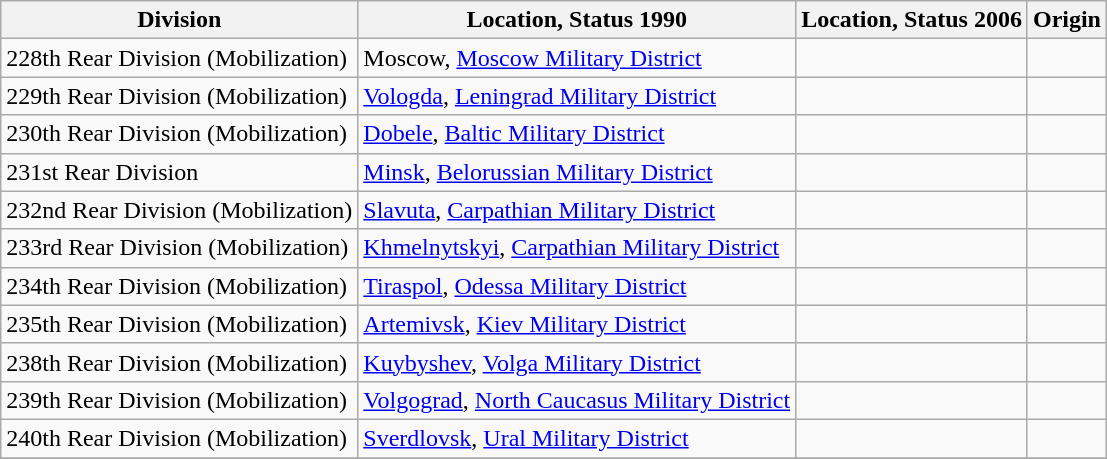<table class="wikitable">
<tr>
<th>Division</th>
<th>Location, Status 1990</th>
<th>Location, Status 2006</th>
<th>Origin</th>
</tr>
<tr>
<td>228th Rear Division (Mobilization)</td>
<td>Moscow, <a href='#'>Moscow Military District</a></td>
<td></td>
<td></td>
</tr>
<tr>
<td>229th Rear Division (Mobilization)</td>
<td><a href='#'>Vologda</a>, <a href='#'>Leningrad Military District</a></td>
<td></td>
<td></td>
</tr>
<tr>
<td>230th Rear Division (Mobilization)</td>
<td><a href='#'>Dobele</a>, <a href='#'>Baltic Military District</a></td>
<td></td>
<td></td>
</tr>
<tr>
<td>231st Rear Division</td>
<td><a href='#'>Minsk</a>, <a href='#'>Belorussian Military District</a></td>
<td></td>
<td></td>
</tr>
<tr>
<td>232nd Rear Division (Mobilization)</td>
<td><a href='#'>Slavuta</a>, <a href='#'>Carpathian Military District</a></td>
<td></td>
<td></td>
</tr>
<tr>
<td>233rd Rear Division (Mobilization)</td>
<td><a href='#'>Khmelnytskyi</a>, <a href='#'>Carpathian Military District</a></td>
<td></td>
<td></td>
</tr>
<tr>
<td>234th Rear Division (Mobilization)</td>
<td><a href='#'>Tiraspol</a>, <a href='#'>Odessa Military District</a></td>
<td></td>
<td></td>
</tr>
<tr>
<td>235th Rear Division (Mobilization)</td>
<td><a href='#'>Artemivsk</a>, <a href='#'>Kiev Military District</a></td>
<td></td>
<td></td>
</tr>
<tr>
<td>238th Rear Division (Mobilization)</td>
<td><a href='#'>Kuybyshev</a>, <a href='#'>Volga Military District</a></td>
<td></td>
<td></td>
</tr>
<tr>
<td>239th Rear Division (Mobilization)</td>
<td><a href='#'>Volgograd</a>, <a href='#'>North Caucasus Military District</a></td>
<td></td>
<td></td>
</tr>
<tr>
<td>240th Rear Division (Mobilization)</td>
<td><a href='#'>Sverdlovsk</a>, <a href='#'>Ural Military District</a></td>
<td></td>
<td></td>
</tr>
<tr>
</tr>
</table>
